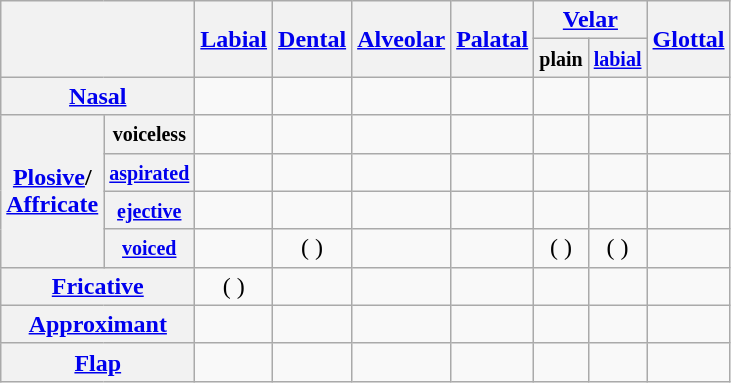<table class="wikitable" style="text-align:center">
<tr>
<th rowspan="2" colspan="2"></th>
<th rowspan="2"><a href='#'>Labial</a></th>
<th rowspan="2"><a href='#'>Dental</a></th>
<th rowspan="2"><a href='#'>Alveolar</a></th>
<th rowspan="2"><a href='#'>Palatal</a></th>
<th colspan="2"><a href='#'>Velar</a></th>
<th rowspan="2"><a href='#'>Glottal</a></th>
</tr>
<tr>
<th><small>plain</small></th>
<th><a href='#'><small>labial</small></a></th>
</tr>
<tr>
<th colspan="2"><a href='#'>Nasal</a></th>
<td> </td>
<td> </td>
<td></td>
<td></td>
<td></td>
<td></td>
<td></td>
</tr>
<tr>
<th rowspan="4"><a href='#'>Plosive</a>/<br><a href='#'>Affricate</a></th>
<th><small>voiceless</small></th>
<td> </td>
<td> </td>
<td> </td>
<td> </td>
<td> </td>
<td> </td>
<td> </td>
</tr>
<tr>
<th><a href='#'><small>aspirated</small></a></th>
<td> </td>
<td> </td>
<td> </td>
<td> </td>
<td> </td>
<td> </td>
<td></td>
</tr>
<tr>
<th><a href='#'><small>ejective</small></a></th>
<td></td>
<td> </td>
<td> </td>
<td> </td>
<td> </td>
<td> </td>
<td></td>
</tr>
<tr>
<th><a href='#'><small>voiced</small></a></th>
<td> </td>
<td>( )</td>
<td></td>
<td></td>
<td>( )</td>
<td>( )</td>
<td></td>
</tr>
<tr>
<th colspan="2"><a href='#'>Fricative</a></th>
<td>( )</td>
<td> </td>
<td> </td>
<td> </td>
<td></td>
<td></td>
<td> </td>
</tr>
<tr>
<th colspan="2"><a href='#'>Approximant</a></th>
<td> </td>
<td> </td>
<td></td>
<td> </td>
<td></td>
<td></td>
<td></td>
</tr>
<tr>
<th colspan="2"><a href='#'>Flap</a></th>
<td></td>
<td> </td>
<td></td>
<td></td>
<td></td>
<td></td>
<td></td>
</tr>
</table>
